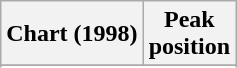<table class="wikitable sortable plainrowheaders" style="text-align:center">
<tr>
<th scope="col">Chart (1998)</th>
<th scope="col">Peak<br> position</th>
</tr>
<tr>
</tr>
<tr>
</tr>
</table>
